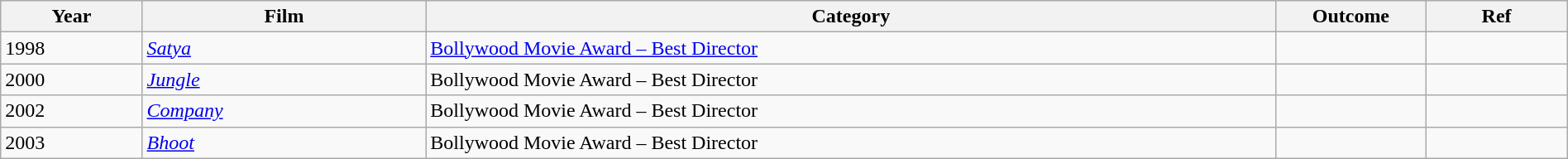<table class="wikitable" style="width:100%;">
<tr>
<th width=5%>Year</th>
<th style="width:10%;">Film</th>
<th style="width:30%;">Category</th>
<th style="width:5%;">Outcome</th>
<th style="width:5%;">Ref</th>
</tr>
<tr>
<td>1998</td>
<td><em><a href='#'>Satya</a></em></td>
<td><a href='#'>Bollywood Movie Award – Best Director</a></td>
<td></td>
<td></td>
</tr>
<tr>
<td>2000</td>
<td><em><a href='#'>Jungle</a></em></td>
<td>Bollywood Movie Award – Best Director</td>
<td></td>
<td></td>
</tr>
<tr>
<td>2002</td>
<td><em><a href='#'>Company</a></em></td>
<td>Bollywood Movie Award – Best Director</td>
<td></td>
<td></td>
</tr>
<tr>
<td>2003</td>
<td><em><a href='#'>Bhoot</a></em></td>
<td>Bollywood Movie Award – Best Director</td>
<td></td>
<td></td>
</tr>
</table>
